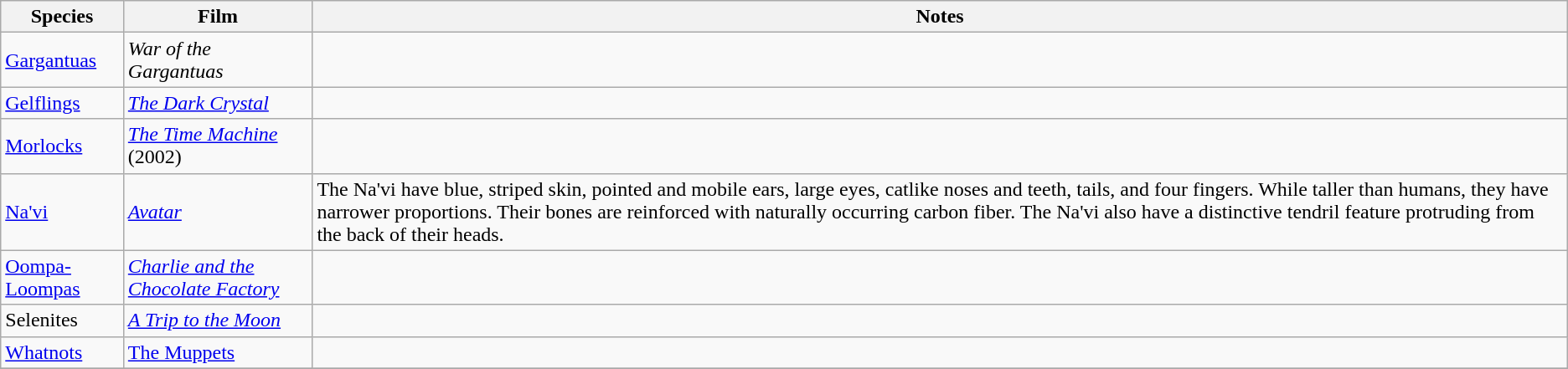<table class="wikitable sortable">
<tr>
<th>Species</th>
<th>Film</th>
<th>Notes</th>
</tr>
<tr>
<td><a href='#'>Gargantuas</a></td>
<td><em>War of the Gargantuas</em></td>
<td></td>
</tr>
<tr>
<td><a href='#'>Gelflings</a></td>
<td><em><a href='#'>The Dark Crystal</a></em></td>
<td></td>
</tr>
<tr>
<td><a href='#'>Morlocks</a></td>
<td><em><a href='#'>The Time Machine</a></em> (2002)</td>
<td></td>
</tr>
<tr>
<td><a href='#'>Na'vi</a></td>
<td><em><a href='#'>Avatar</a></em></td>
<td>The Na'vi have blue, striped skin, pointed and mobile ears, large eyes, catlike noses and teeth, tails, and four fingers. While taller than humans, they have narrower proportions. Their bones are reinforced with naturally occurring carbon fiber. The Na'vi also have a distinctive tendril feature protruding from the back of their heads.</td>
</tr>
<tr>
<td><a href='#'>Oompa-Loompas</a></td>
<td><em><a href='#'>Charlie and the Chocolate Factory</a></em></td>
<td></td>
</tr>
<tr>
<td>Selenites</td>
<td><em><a href='#'>A Trip to the Moon</a></em></td>
<td></td>
</tr>
<tr>
<td><a href='#'>Whatnots</a></td>
<td><a href='#'>The Muppets</a></td>
<td></td>
</tr>
<tr>
</tr>
</table>
